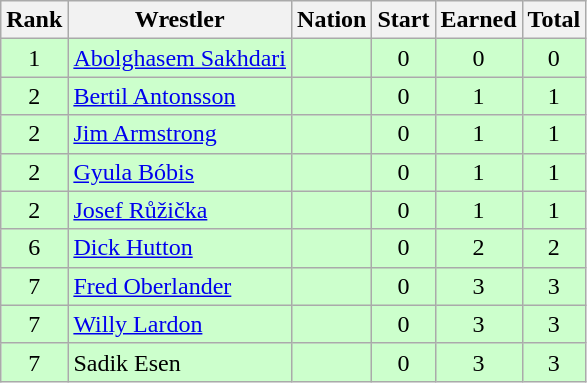<table class="wikitable sortable" style="text-align:center;">
<tr>
<th>Rank</th>
<th>Wrestler</th>
<th>Nation</th>
<th>Start</th>
<th>Earned</th>
<th>Total</th>
</tr>
<tr style="background:#cfc;">
<td>1</td>
<td align=left><a href='#'>Abolghasem Sakhdari</a></td>
<td align=left></td>
<td>0</td>
<td>0</td>
<td>0</td>
</tr>
<tr style="background:#cfc;">
<td>2</td>
<td align=left><a href='#'>Bertil Antonsson</a></td>
<td align=left></td>
<td>0</td>
<td>1</td>
<td>1</td>
</tr>
<tr style="background:#cfc;">
<td>2</td>
<td align=left><a href='#'>Jim Armstrong</a></td>
<td align=left></td>
<td>0</td>
<td>1</td>
<td>1</td>
</tr>
<tr style="background:#cfc;">
<td>2</td>
<td align=left><a href='#'>Gyula Bóbis</a></td>
<td align=left></td>
<td>0</td>
<td>1</td>
<td>1</td>
</tr>
<tr style="background:#cfc;">
<td>2</td>
<td align=left><a href='#'>Josef Růžička</a></td>
<td align=left></td>
<td>0</td>
<td>1</td>
<td>1</td>
</tr>
<tr style="background:#cfc;">
<td>6</td>
<td align=left><a href='#'>Dick Hutton</a></td>
<td align=left></td>
<td>0</td>
<td>2</td>
<td>2</td>
</tr>
<tr style="background:#cfc;">
<td>7</td>
<td align=left><a href='#'>Fred Oberlander</a></td>
<td align=left></td>
<td>0</td>
<td>3</td>
<td>3</td>
</tr>
<tr style="background:#cfc;">
<td>7</td>
<td align=left><a href='#'>Willy Lardon</a></td>
<td align=left></td>
<td>0</td>
<td>3</td>
<td>3</td>
</tr>
<tr style="background:#cfc;">
<td>7</td>
<td align=left>Sadik Esen</td>
<td align=left></td>
<td>0</td>
<td>3</td>
<td>3</td>
</tr>
</table>
